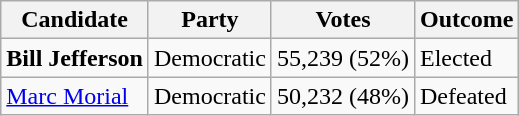<table class="wikitable">
<tr>
<th>Candidate</th>
<th>Party</th>
<th>Votes</th>
<th>Outcome</th>
</tr>
<tr>
<td><strong>Bill Jefferson</strong></td>
<td>Democratic</td>
<td>55,239 (52%)</td>
<td>Elected</td>
</tr>
<tr>
<td><a href='#'>Marc Morial</a></td>
<td>Democratic</td>
<td>50,232 (48%)</td>
<td>Defeated</td>
</tr>
</table>
